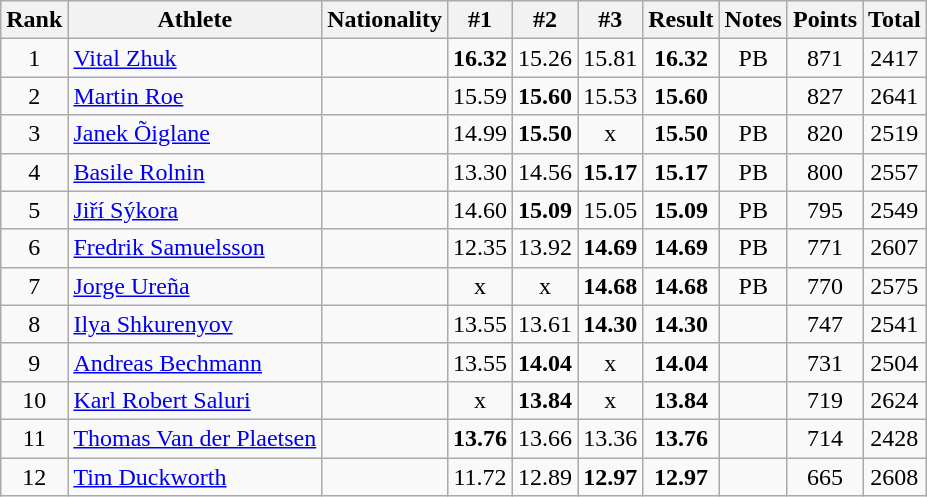<table class="wikitable sortable" style="text-align:center">
<tr>
<th>Rank</th>
<th>Athlete</th>
<th>Nationality</th>
<th>#1</th>
<th>#2</th>
<th>#3</th>
<th>Result</th>
<th>Notes</th>
<th>Points</th>
<th>Total</th>
</tr>
<tr>
<td>1</td>
<td align=left><a href='#'>Vital Zhuk</a></td>
<td align=left></td>
<td><strong>16.32</strong></td>
<td>15.26</td>
<td>15.81</td>
<td><strong>16.32</strong></td>
<td>PB</td>
<td>871</td>
<td>2417</td>
</tr>
<tr>
<td>2</td>
<td align=left><a href='#'>Martin Roe</a></td>
<td align=left></td>
<td>15.59</td>
<td><strong>15.60</strong></td>
<td>15.53</td>
<td><strong>15.60</strong></td>
<td></td>
<td>827</td>
<td>2641</td>
</tr>
<tr>
<td>3</td>
<td align=left><a href='#'>Janek Õiglane</a></td>
<td align=left></td>
<td>14.99</td>
<td><strong>15.50</strong></td>
<td>x</td>
<td><strong>15.50</strong></td>
<td>PB</td>
<td>820</td>
<td>2519</td>
</tr>
<tr>
<td>4</td>
<td align=left><a href='#'>Basile Rolnin</a></td>
<td align=left></td>
<td>13.30</td>
<td>14.56</td>
<td><strong>15.17</strong></td>
<td><strong>15.17</strong></td>
<td>PB</td>
<td>800</td>
<td>2557</td>
</tr>
<tr>
<td>5</td>
<td align=left><a href='#'>Jiří Sýkora</a></td>
<td align=left></td>
<td>14.60</td>
<td><strong>15.09</strong></td>
<td>15.05</td>
<td><strong>15.09</strong></td>
<td>PB</td>
<td>795</td>
<td>2549</td>
</tr>
<tr>
<td>6</td>
<td align=left><a href='#'>Fredrik Samuelsson</a></td>
<td align=left></td>
<td>12.35</td>
<td>13.92</td>
<td><strong>14.69</strong></td>
<td><strong>14.69</strong></td>
<td>PB</td>
<td>771</td>
<td>2607</td>
</tr>
<tr>
<td>7</td>
<td align=left><a href='#'>Jorge Ureña</a></td>
<td align=left></td>
<td>x</td>
<td>x</td>
<td><strong>14.68</strong></td>
<td><strong>14.68</strong></td>
<td>PB</td>
<td>770</td>
<td>2575</td>
</tr>
<tr>
<td>8</td>
<td align=left><a href='#'>Ilya Shkurenyov</a></td>
<td align=left></td>
<td>13.55</td>
<td>13.61</td>
<td><strong>14.30</strong></td>
<td><strong>14.30</strong></td>
<td></td>
<td>747</td>
<td>2541</td>
</tr>
<tr>
<td>9</td>
<td align=left><a href='#'>Andreas Bechmann</a></td>
<td align=left></td>
<td>13.55</td>
<td><strong>14.04</strong></td>
<td>x</td>
<td><strong>14.04</strong></td>
<td></td>
<td>731</td>
<td>2504</td>
</tr>
<tr>
<td>10</td>
<td align=left><a href='#'>Karl Robert Saluri</a></td>
<td align=left></td>
<td>x</td>
<td><strong>13.84</strong></td>
<td>x</td>
<td><strong>13.84</strong></td>
<td></td>
<td>719</td>
<td>2624</td>
</tr>
<tr>
<td>11</td>
<td align=left><a href='#'>Thomas Van der Plaetsen</a></td>
<td align=left></td>
<td><strong>13.76</strong></td>
<td>13.66</td>
<td>13.36</td>
<td><strong>13.76</strong></td>
<td></td>
<td>714</td>
<td>2428</td>
</tr>
<tr>
<td>12</td>
<td align=left><a href='#'>Tim Duckworth</a></td>
<td align=left></td>
<td>11.72</td>
<td>12.89</td>
<td><strong>12.97</strong></td>
<td><strong>12.97</strong></td>
<td></td>
<td>665</td>
<td>2608</td>
</tr>
</table>
